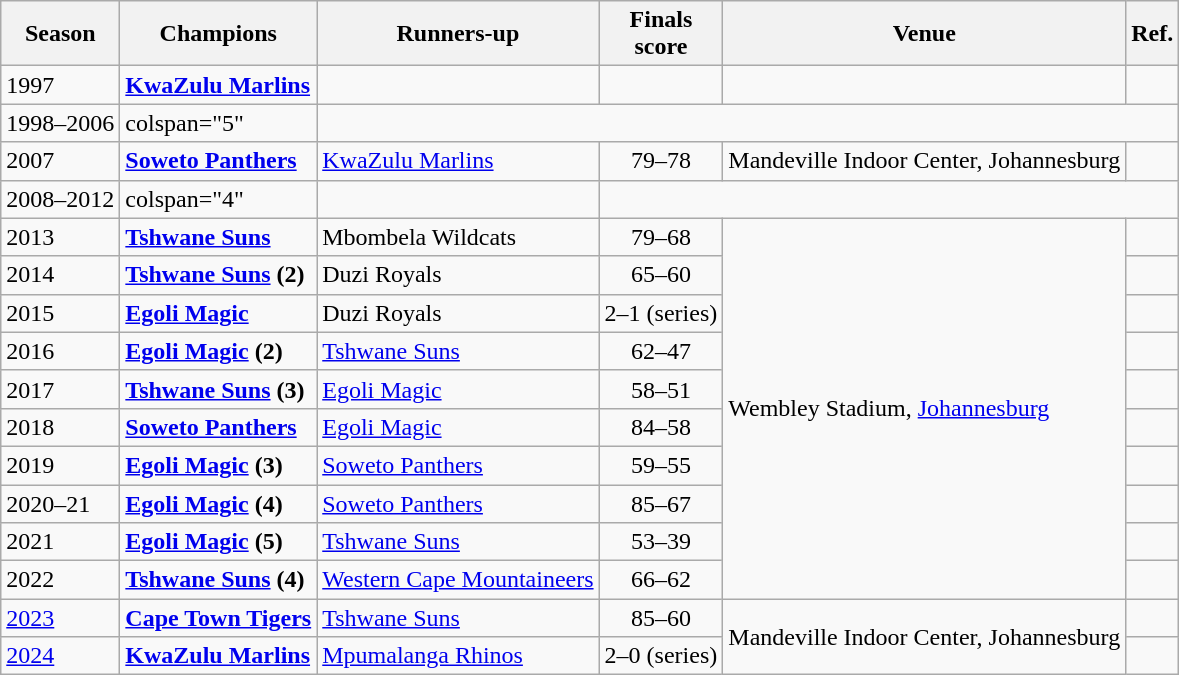<table class="wikitable">
<tr>
<th>Season</th>
<th>Champions</th>
<th>Runners-up</th>
<th>Finals<br>score</th>
<th>Venue</th>
<th>Ref.</th>
</tr>
<tr>
<td>1997</td>
<td><strong><a href='#'>KwaZulu Marlins</a></strong></td>
<td></td>
<td></td>
<td></td>
<td></td>
</tr>
<tr>
<td>1998–2006</td>
<td>colspan="5" </td>
</tr>
<tr>
<td>2007</td>
<td><strong><a href='#'>Soweto Panthers</a></strong></td>
<td><a href='#'>KwaZulu Marlins</a></td>
<td align="center">79–78</td>
<td>Mandeville Indoor Center, Johannesburg</td>
<td align="center"></td>
</tr>
<tr>
<td>2008–2012</td>
<td>colspan="4" </td>
<td align="center"></td>
</tr>
<tr>
<td>2013</td>
<td><strong><a href='#'>Tshwane Suns</a></strong></td>
<td>Mbombela Wildcats</td>
<td align="center">79–68</td>
<td rowspan="10">Wembley Stadium, <a href='#'>Johannesburg</a></td>
<td align="center"></td>
</tr>
<tr>
<td>2014</td>
<td><strong><a href='#'>Tshwane Suns</a> (2)</strong></td>
<td>Duzi Royals</td>
<td align="center">65–60</td>
<td align="center"></td>
</tr>
<tr>
<td>2015</td>
<td><strong><a href='#'>Egoli Magic</a></strong></td>
<td>Duzi Royals</td>
<td align="center">2–1 (series)</td>
<td align="center"></td>
</tr>
<tr>
<td>2016</td>
<td><strong><a href='#'>Egoli Magic</a> (2)</strong></td>
<td><a href='#'>Tshwane Suns</a></td>
<td align="center">62–47</td>
<td align="center"></td>
</tr>
<tr>
<td>2017</td>
<td><strong><a href='#'>Tshwane Suns</a> (3)</strong></td>
<td><a href='#'>Egoli Magic</a></td>
<td align="center">58–51</td>
<td align="center"></td>
</tr>
<tr>
<td>2018</td>
<td><strong><a href='#'>Soweto Panthers</a></strong></td>
<td><a href='#'>Egoli Magic</a></td>
<td align="center">84–58</td>
<td align="center"></td>
</tr>
<tr>
<td>2019</td>
<td><strong><a href='#'>Egoli Magic</a> (3)</strong></td>
<td><a href='#'>Soweto Panthers</a></td>
<td align="center">59–55</td>
<td align="center"></td>
</tr>
<tr>
<td>2020–21</td>
<td><strong><a href='#'>Egoli Magic</a> (4)</strong></td>
<td><a href='#'>Soweto Panthers</a></td>
<td align="center">85–67</td>
<td align="center"></td>
</tr>
<tr>
<td>2021</td>
<td><strong><a href='#'>Egoli Magic</a> (5)</strong></td>
<td><a href='#'>Tshwane Suns</a></td>
<td align="center">53–39</td>
<td align="center"></td>
</tr>
<tr>
<td>2022</td>
<td><strong><a href='#'>Tshwane Suns</a> (4)</strong></td>
<td><a href='#'>Western Cape Mountaineers</a></td>
<td align="center">66–62</td>
<td align="center"></td>
</tr>
<tr>
<td><a href='#'>2023</a></td>
<td><strong><a href='#'>Cape Town Tigers</a></strong></td>
<td><a href='#'>Tshwane Suns</a></td>
<td align="center">85–60</td>
<td rowspan="2">Mandeville Indoor Center, Johannesburg</td>
<td align="center"></td>
</tr>
<tr>
<td><a href='#'>2024</a></td>
<td><strong><a href='#'>KwaZulu Marlins</a></strong></td>
<td><a href='#'>Mpumalanga Rhinos</a></td>
<td>2–0 (series)</td>
<td></td>
</tr>
</table>
